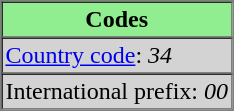<table border=1 cellpadding=2 cellspacing=0 style="background: lightgray; margin-left: 2em; border: 1px solid gray; float: right">
<tr>
<th style="background: lightgreen">Codes</th>
</tr>
<tr>
<td><a href='#'>Country code</a>: <em>34</em></td>
</tr>
<tr>
<td>International prefix: <em>00</em></td>
</tr>
</table>
